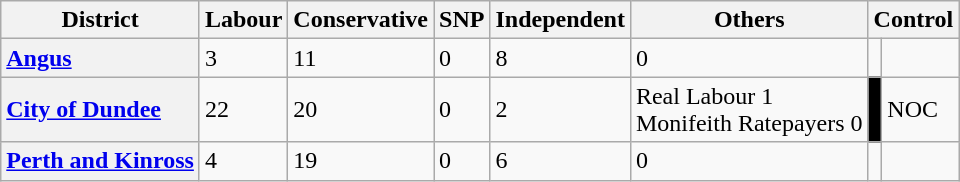<table class="wikitable">
<tr>
<th scope="col">District</th>
<th scope="col">Labour</th>
<th scope="col">Conservative</th>
<th scope="col">SNP</th>
<th scope="col">Independent</th>
<th scope="col">Others</th>
<th scope="col" colspan=2>Control<br></th>
</tr>
<tr>
<th scope="row" style="text-align: left;"><a href='#'>Angus</a></th>
<td>3</td>
<td>11</td>
<td>0</td>
<td>8</td>
<td>0</td>
<td></td>
</tr>
<tr>
<th scope="row" style="text-align: left;"><a href='#'>City of Dundee</a></th>
<td>22</td>
<td>20</td>
<td>0</td>
<td>2</td>
<td>Real Labour 1<br>Monifeith Ratepayers 0</td>
<td bgcolor=black></td>
<td>NOC</td>
</tr>
<tr>
<th scope="row" style="text-align: left;"><a href='#'>Perth and Kinross</a></th>
<td>4</td>
<td>19</td>
<td>0</td>
<td>6</td>
<td>0</td>
<td></td>
</tr>
</table>
